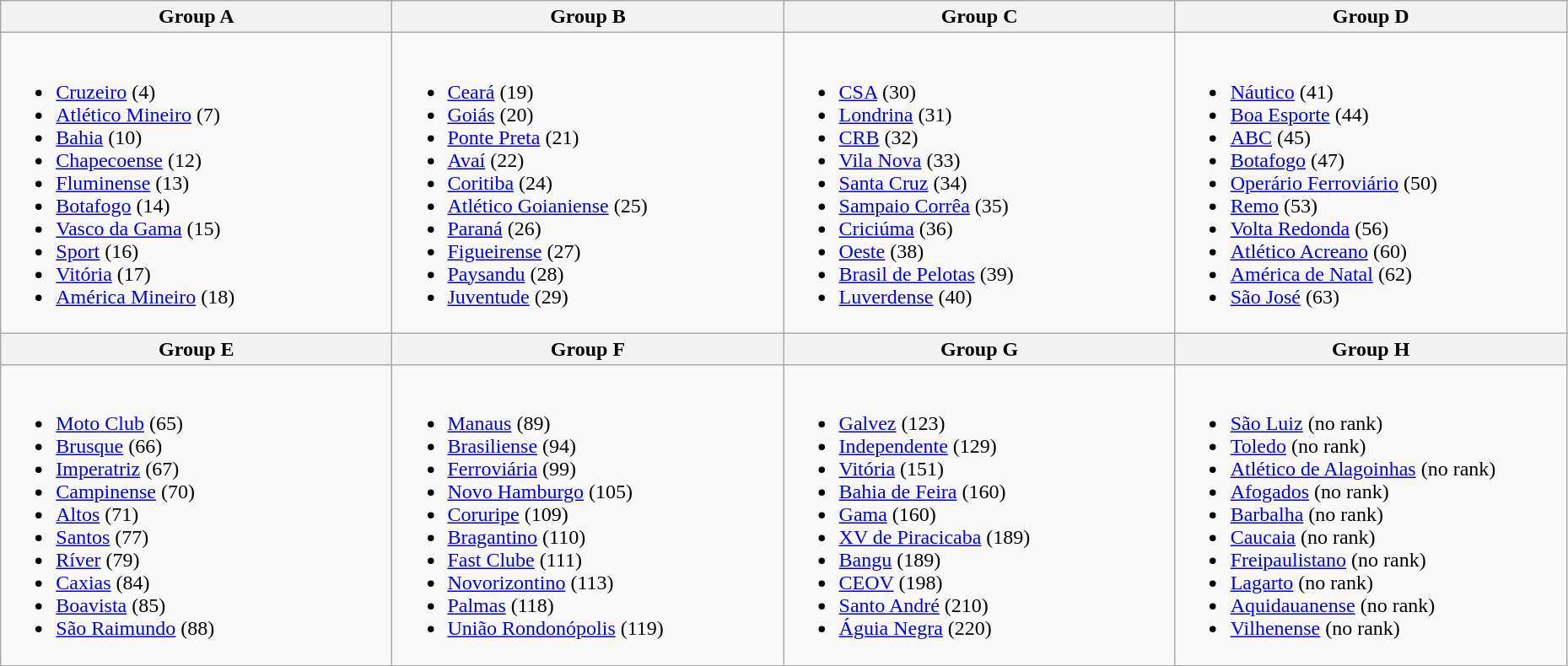<table class="wikitable" width=98%>
<tr>
<th width=25%>Group A</th>
<th width=25%>Group B</th>
<th width=25%>Group C</th>
<th width=25%>Group D</th>
</tr>
<tr>
<td><br><ul><li> <a href='#'>Cruzeiro</a> (4)</li><li> <a href='#'>Atlético Mineiro</a> (7)</li><li> <a href='#'>Bahia</a> (10)</li><li> <a href='#'>Chapecoense</a> (12)</li><li> <a href='#'>Fluminense</a> (13)</li><li> <a href='#'>Botafogo</a> (14)</li><li> <a href='#'>Vasco da Gama</a> (15)</li><li> <a href='#'>Sport</a> (16)</li><li> <a href='#'>Vitória</a> (17)</li><li> <a href='#'>América Mineiro</a> (18)</li></ul></td>
<td><br><ul><li> <a href='#'>Ceará</a> (19)</li><li> <a href='#'>Goiás</a> (20)</li><li> <a href='#'>Ponte Preta</a> (21)</li><li> <a href='#'>Avaí</a> (22)</li><li> <a href='#'>Coritiba</a> (24)</li><li> <a href='#'>Atlético Goianiense</a> (25)</li><li> <a href='#'>Paraná</a> (26)</li><li> <a href='#'>Figueirense</a> (27)</li><li> <a href='#'>Paysandu</a> (28)</li><li> <a href='#'>Juventude</a> (29)</li></ul></td>
<td><br><ul><li> <a href='#'>CSA</a> (30)</li><li> <a href='#'>Londrina</a> (31)</li><li> <a href='#'>CRB</a> (32)</li><li> <a href='#'>Vila Nova</a> (33)</li><li> <a href='#'>Santa Cruz</a> (34)</li><li> <a href='#'>Sampaio Corrêa</a> (35)</li><li> <a href='#'>Criciúma</a> (36)</li><li> <a href='#'>Oeste</a> (38)</li><li> <a href='#'>Brasil de Pelotas</a> (39)</li><li> <a href='#'>Luverdense</a> (40)</li></ul></td>
<td><br><ul><li> <a href='#'>Náutico</a> (41)</li><li> <a href='#'>Boa Esporte</a> (44)</li><li> <a href='#'>ABC</a> (45)</li><li> <a href='#'>Botafogo</a> (47)</li><li> <a href='#'>Operário Ferroviário</a> (50)</li><li> <a href='#'>Remo</a> (53)</li><li> <a href='#'>Volta Redonda</a> (56)</li><li> <a href='#'>Atlético Acreano</a> (60)</li><li> <a href='#'>América de Natal</a> (62)</li><li> <a href='#'>São José</a> (63)</li></ul></td>
</tr>
<tr>
<th width=25%>Group E</th>
<th width=25%>Group F</th>
<th width=25%>Group G</th>
<th width=25%>Group H</th>
</tr>
<tr>
<td><br><ul><li> <a href='#'>Moto Club</a> (65)</li><li> <a href='#'>Brusque</a> (66)</li><li> <a href='#'>Imperatriz</a> (67)</li><li> <a href='#'>Campinense</a> (70)</li><li> <a href='#'>Altos</a> (71)</li><li> <a href='#'>Santos</a> (77)</li><li> <a href='#'>Ríver</a> (79)</li><li> <a href='#'>Caxias</a> (84)</li><li> <a href='#'>Boavista</a> (85)</li><li> <a href='#'>São Raimundo</a> (88)</li></ul></td>
<td><br><ul><li> <a href='#'>Manaus</a> (89)</li><li> <a href='#'>Brasiliense</a> (94)</li><li> <a href='#'>Ferroviária</a> (99)</li><li> <a href='#'>Novo Hamburgo</a> (105)</li><li> <a href='#'>Coruripe</a> (109)</li><li> <a href='#'>Bragantino</a> (110)</li><li> <a href='#'>Fast Clube</a> (111)</li><li> <a href='#'>Novorizontino</a> (113)</li><li> <a href='#'>Palmas</a> (118)</li><li> <a href='#'>União Rondonópolis</a> (119)</li></ul></td>
<td><br><ul><li> <a href='#'>Galvez</a> (123)</li><li> <a href='#'>Independente</a> (129)</li><li> <a href='#'>Vitória</a> (151)</li><li> <a href='#'>Bahia de Feira</a> (160)</li><li> <a href='#'>Gama</a> (160)</li><li> <a href='#'>XV de Piracicaba</a> (189)</li><li> <a href='#'>Bangu</a> (189)</li><li> <a href='#'>CEOV</a> (198)</li><li> <a href='#'>Santo André</a> (210)</li><li> <a href='#'>Águia Negra</a> (220)</li></ul></td>
<td><br><ul><li> <a href='#'>São Luiz</a> (no rank)</li><li> <a href='#'>Toledo</a> (no rank)</li><li> <a href='#'>Atlético de Alagoinhas</a> (no rank)</li><li> <a href='#'>Afogados</a> (no rank)</li><li> <a href='#'>Barbalha</a> (no rank)</li><li> <a href='#'>Caucaia</a> (no rank)</li><li> <a href='#'>Freipaulistano</a> (no rank)</li><li> <a href='#'>Lagarto</a> (no rank)</li><li> <a href='#'>Aquidauanense</a> (no rank)</li><li> <a href='#'>Vilhenense</a> (no rank)</li></ul></td>
</tr>
</table>
